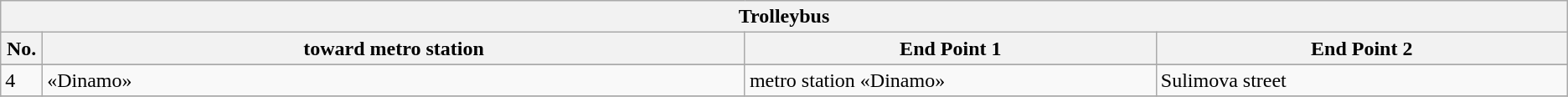<table class="wikitable" border=1>
<tr>
<th colspan=4>Trolleybus</th>
</tr>
<tr>
<th width="2%">No.</th>
<th width="41%">toward metro station</th>
<th width="24%">End Point 1</th>
<th width="24%">End Point 2</th>
</tr>
<tr>
</tr>
<tr ----align="center">
<td>4</td>
<td>«Dinamo»</td>
<td>metro station «Dinamo»</td>
<td>Sulimova street</td>
</tr>
<tr>
</tr>
</table>
